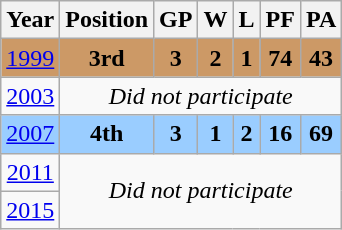<table class="wikitable" style="text-align: center;">
<tr>
<th>Year</th>
<th>Position</th>
<th>GP</th>
<th>W</th>
<th>L</th>
<th>PF</th>
<th>PA</th>
</tr>
<tr bgcolor=#cc9966>
<td> <a href='#'>1999</a></td>
<td><strong>3rd</strong></td>
<td><strong>3</strong></td>
<td><strong>2</strong></td>
<td><strong>1</strong></td>
<td><strong>74</strong></td>
<td><strong>43</strong></td>
</tr>
<tr>
<td> <a href='#'>2003</a></td>
<td colspan=6><em>Did not participate</em></td>
</tr>
<tr bgcolor=#9ACDFF>
<td> <a href='#'>2007</a></td>
<td><strong>4th</strong></td>
<td><strong>3</strong></td>
<td><strong>1</strong></td>
<td><strong>2</strong></td>
<td><strong>16</strong></td>
<td><strong>69</strong></td>
</tr>
<tr>
<td> <a href='#'>2011</a></td>
<td colspan=6 rowspan=2><em>Did not participate</em></td>
</tr>
<tr>
<td> <a href='#'>2015</a></td>
</tr>
</table>
